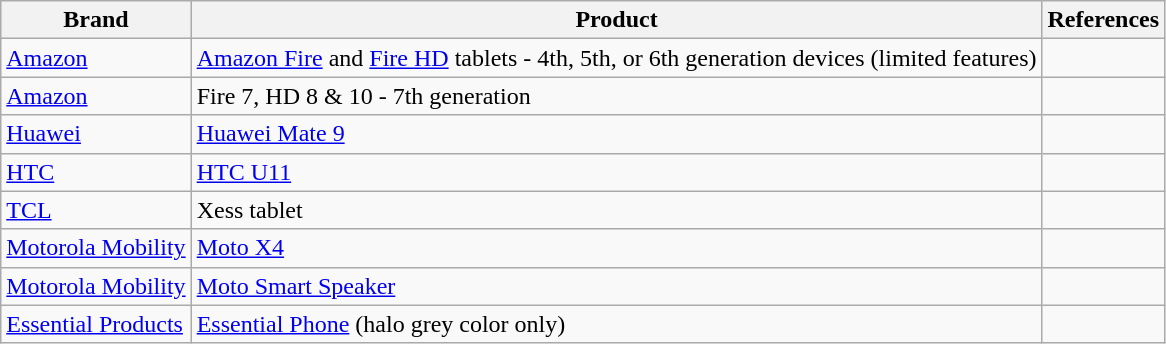<table class="wikitable collapsible collapsed sortable">
<tr>
<th>Brand</th>
<th>Product</th>
<th>References</th>
</tr>
<tr>
<td><a href='#'>Amazon</a></td>
<td><a href='#'>Amazon Fire</a> and <a href='#'>Fire HD</a> tablets - 4th, 5th, or 6th generation devices (limited features)</td>
<td></td>
</tr>
<tr>
<td><a href='#'>Amazon</a></td>
<td>Fire 7, HD 8 & 10 - 7th generation</td>
<td></td>
</tr>
<tr>
<td><a href='#'>Huawei</a></td>
<td><a href='#'>Huawei Mate 9</a></td>
<td></td>
</tr>
<tr>
<td><a href='#'>HTC</a></td>
<td><a href='#'>HTC U11</a></td>
<td></td>
</tr>
<tr>
<td><a href='#'>TCL</a></td>
<td>Xess tablet</td>
<td></td>
</tr>
<tr>
<td><a href='#'>Motorola Mobility</a></td>
<td><a href='#'>Moto X4</a></td>
<td></td>
</tr>
<tr>
<td><a href='#'>Motorola Mobility</a></td>
<td><a href='#'>Moto Smart Speaker</a></td>
<td></td>
</tr>
<tr>
<td><a href='#'>Essential Products</a></td>
<td><a href='#'>Essential Phone</a> (halo grey color only)</td>
<td></td>
</tr>
</table>
